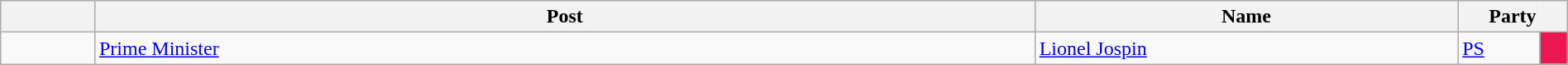<table class="wikitable sortable" style="width:100%;">
<tr>
<th class="unsortable"></th>
<th width="60%">Post</th>
<th width="27%">Name</th>
<th colspan="2" width="7%">Party</th>
</tr>
<tr>
<td></td>
<td><a href='#'>Prime Minister</a></td>
<td><a href='#'>Lionel Jospin</a></td>
<td><a href='#'>PS</a></td>
<td style="width:1px;; background:#ED1651;"></td>
</tr>
</table>
